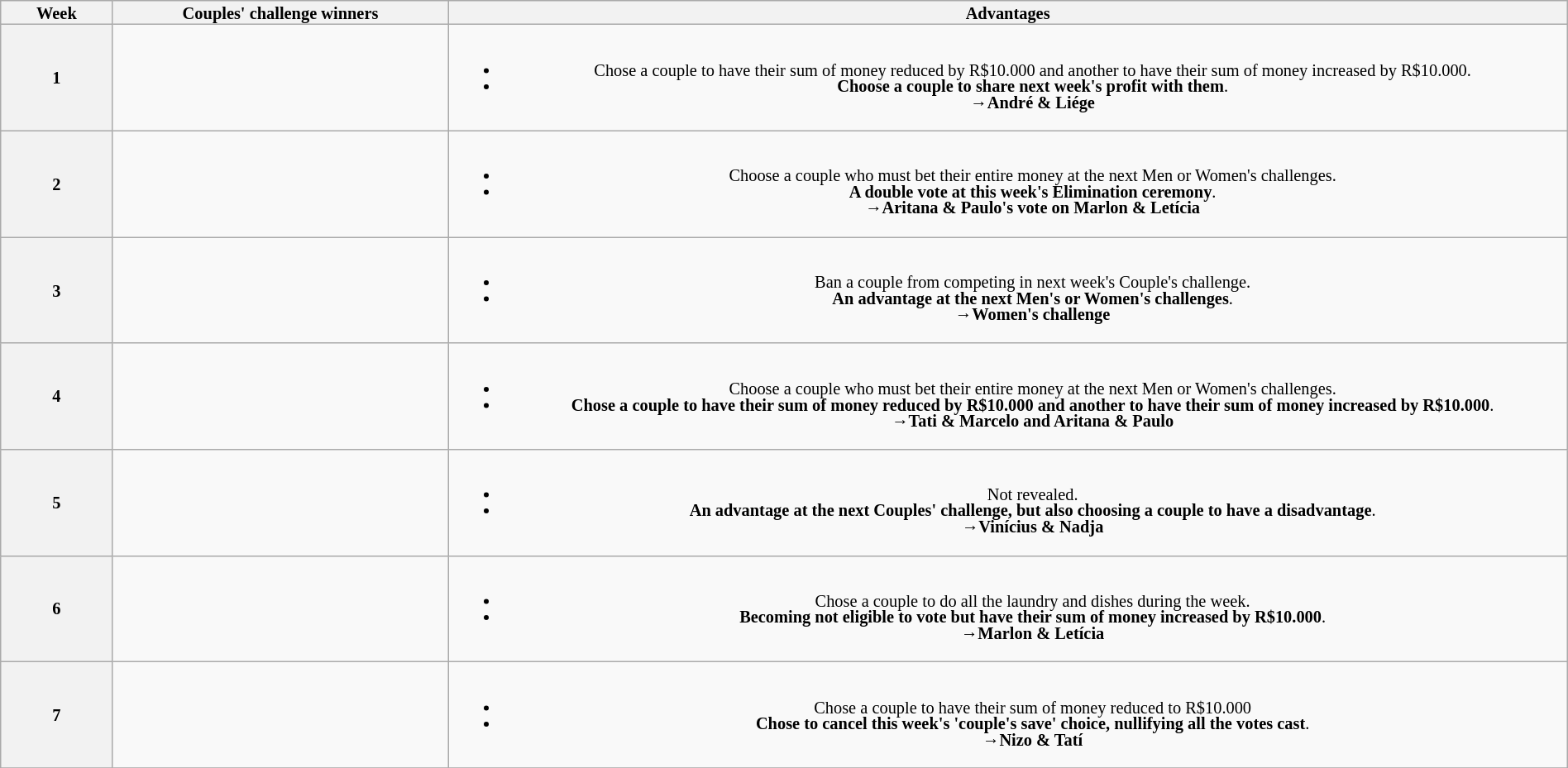<table class="wikitable" style="text-align:center; font-size:85%; width:100%; line-height:13px;">
<tr>
<th style="width:05%">Week</th>
<th style="width:15%">Couples' challenge winners</th>
<th style="width:50%">Advantages</th>
</tr>
<tr>
<th>1</th>
<td></td>
<td><br><ul><li> Chose a couple to have their sum of money reduced by R$10.000 and another to have their sum of money increased by R$10.000.</li><li> <strong>Choose a couple to share next week's profit with them</strong>.<br>→<strong>André & Liége</strong></li></ul></td>
</tr>
<tr>
<th>2</th>
<td></td>
<td><br><ul><li> Choose a couple who must bet their entire money at the next Men or Women's challenges.</li><li> <strong>A double vote at this week's Elimination ceremony</strong>.<br>→<strong>Aritana & Paulo's vote on Marlon & Letícia</strong></li></ul></td>
</tr>
<tr>
<th>3</th>
<td></td>
<td><br><ul><li> Ban a couple from competing in next week's Couple's challenge.</li><li> <strong>An advantage at the next Men's or Women's challenges</strong>.<br>→<strong>Women's challenge</strong></li></ul></td>
</tr>
<tr>
<th>4</th>
<td></td>
<td><br><ul><li> Choose a couple who must bet their entire money at the next Men or Women's challenges.</li><li> <strong>Chose a couple to have their sum of money reduced by R$10.000 and another to have their sum of money increased by R$10.000</strong>.<br>→<strong>Tati & Marcelo and Aritana & Paulo</strong></li></ul></td>
</tr>
<tr>
<th>5</th>
<td></td>
<td><br><ul><li> Not revealed.</li><li> <strong>An advantage at the next Couples' challenge, but also choosing a couple to have a disadvantage</strong>.<br>→<strong>Vinícius & Nadja</strong></li></ul></td>
</tr>
<tr>
<th>6</th>
<td></td>
<td><br><ul><li> Chose a couple to do all the laundry and dishes during the week.</li><li> <strong>Becoming not eligible to vote but have their sum of money increased by R$10.000</strong>.<br>→<strong>Marlon & Letícia</strong></li></ul></td>
</tr>
<tr>
<th>7</th>
<td></td>
<td><br><ul><li> Chose a couple to have their sum of money reduced to R$10.000</li><li> <strong>Chose to cancel this week's 'couple's save' choice, nullifying all the votes cast</strong>.<br>→<strong>Nizo & Tatí</strong></li></ul></td>
</tr>
<tr>
</tr>
</table>
